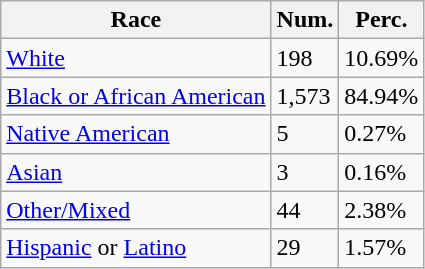<table class="wikitable">
<tr>
<th>Race</th>
<th>Num.</th>
<th>Perc.</th>
</tr>
<tr>
<td><a href='#'>White</a></td>
<td>198</td>
<td>10.69%</td>
</tr>
<tr>
<td><a href='#'>Black or African American</a></td>
<td>1,573</td>
<td>84.94%</td>
</tr>
<tr>
<td><a href='#'>Native American</a></td>
<td>5</td>
<td>0.27%</td>
</tr>
<tr>
<td><a href='#'>Asian</a></td>
<td>3</td>
<td>0.16%</td>
</tr>
<tr>
<td><a href='#'>Other/Mixed</a></td>
<td>44</td>
<td>2.38%</td>
</tr>
<tr>
<td><a href='#'>Hispanic</a> or <a href='#'>Latino</a></td>
<td>29</td>
<td>1.57%</td>
</tr>
</table>
